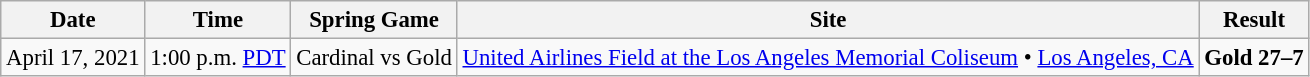<table class="wikitable" style="font-size:95%;">
<tr>
<th>Date</th>
<th>Time</th>
<th>Spring Game</th>
<th>Site</th>
<th>Result</th>
</tr>
<tr>
<td>April 17, 2021</td>
<td>1:00 p.m. <a href='#'>PDT</a></td>
<td>Cardinal vs Gold</td>
<td><a href='#'>United Airlines Field at the Los Angeles Memorial Coliseum</a> • <a href='#'>Los Angeles, CA</a></td>
<td><strong>Gold 27–7</strong></td>
</tr>
</table>
